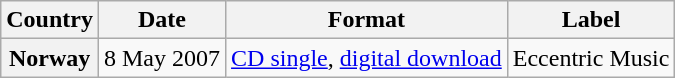<table class="wikitable plainrowheaders">
<tr>
<th scope="col">Country</th>
<th scope="col">Date</th>
<th scope="col">Format</th>
<th scope="col">Label</th>
</tr>
<tr>
<th scope="row">Norway</th>
<td>8 May 2007</td>
<td><a href='#'>CD single</a>, <a href='#'>digital download</a></td>
<td>Eccentric Music</td>
</tr>
</table>
